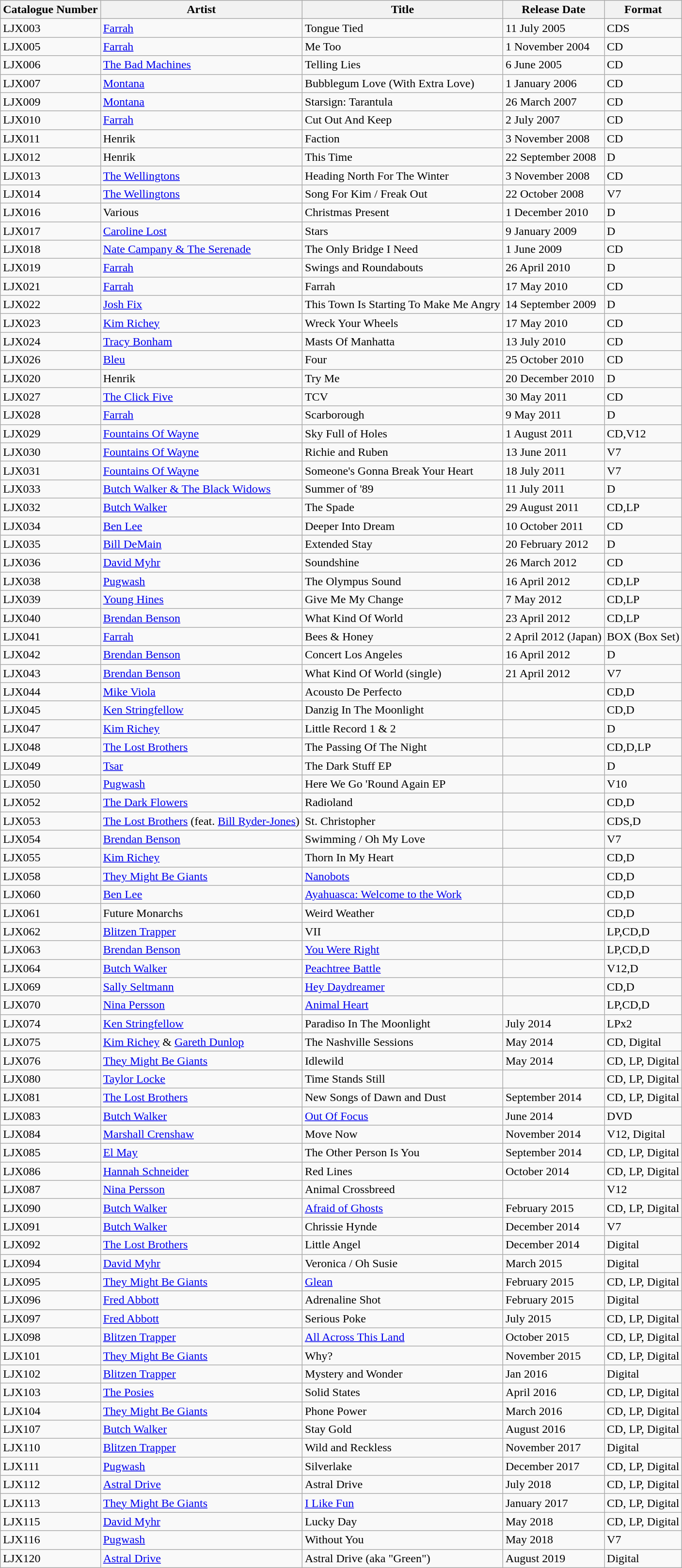<table class="wikitable sortable">
<tr>
<th>Catalogue Number</th>
<th>Artist</th>
<th>Title</th>
<th>Release Date</th>
<th>Format</th>
</tr>
<tr>
<td>LJX003</td>
<td><a href='#'>Farrah</a></td>
<td>Tongue Tied</td>
<td>11 July 2005</td>
<td>CDS</td>
</tr>
<tr>
<td>LJX005</td>
<td><a href='#'>Farrah</a></td>
<td>Me Too</td>
<td>1 November 2004</td>
<td>CD</td>
</tr>
<tr>
<td>LJX006</td>
<td><a href='#'>The Bad Machines</a></td>
<td>Telling Lies</td>
<td>6 June 2005</td>
<td>CD</td>
</tr>
<tr>
<td>LJX007</td>
<td><a href='#'>Montana</a></td>
<td>Bubblegum Love (With Extra Love)</td>
<td>1 January 2006</td>
<td>CD</td>
</tr>
<tr>
<td>LJX009</td>
<td><a href='#'>Montana</a></td>
<td>Starsign: Tarantula</td>
<td>26 March 2007</td>
<td>CD</td>
</tr>
<tr>
<td>LJX010</td>
<td><a href='#'>Farrah</a></td>
<td>Cut Out And Keep</td>
<td>2 July 2007</td>
<td>CD</td>
</tr>
<tr>
<td>LJX011</td>
<td>Henrik</td>
<td>Faction</td>
<td>3 November 2008</td>
<td>CD</td>
</tr>
<tr>
<td>LJX012</td>
<td>Henrik</td>
<td>This Time</td>
<td>22 September 2008</td>
<td>D</td>
</tr>
<tr>
<td>LJX013</td>
<td><a href='#'>The Wellingtons</a></td>
<td>Heading North For The Winter</td>
<td>3 November 2008</td>
<td>CD</td>
</tr>
<tr>
<td>LJX014</td>
<td><a href='#'>The Wellingtons</a></td>
<td>Song For Kim / Freak Out</td>
<td>22 October 2008</td>
<td>V7</td>
</tr>
<tr>
<td>LJX016</td>
<td>Various</td>
<td>Christmas Present</td>
<td>1 December 2010</td>
<td>D</td>
</tr>
<tr>
<td>LJX017</td>
<td><a href='#'>Caroline Lost</a></td>
<td>Stars</td>
<td>9 January 2009</td>
<td>D</td>
</tr>
<tr>
<td>LJX018</td>
<td><a href='#'>Nate Campany & The Serenade</a></td>
<td>The Only Bridge I Need</td>
<td>1 June 2009</td>
<td>CD</td>
</tr>
<tr>
<td>LJX019</td>
<td><a href='#'>Farrah</a></td>
<td>Swings and Roundabouts</td>
<td>26 April 2010</td>
<td>D</td>
</tr>
<tr>
<td>LJX021</td>
<td><a href='#'>Farrah</a></td>
<td>Farrah</td>
<td>17 May 2010</td>
<td>CD</td>
</tr>
<tr>
<td>LJX022</td>
<td><a href='#'>Josh Fix</a></td>
<td>This Town Is Starting To Make Me Angry</td>
<td>14 September 2009</td>
<td>D</td>
</tr>
<tr>
<td>LJX023</td>
<td><a href='#'>Kim Richey</a></td>
<td>Wreck Your Wheels</td>
<td>17 May 2010</td>
<td>CD</td>
</tr>
<tr>
<td>LJX024</td>
<td><a href='#'>Tracy Bonham</a></td>
<td>Masts Of Manhatta</td>
<td>13 July 2010</td>
<td>CD</td>
</tr>
<tr>
<td>LJX026</td>
<td><a href='#'>Bleu</a></td>
<td>Four</td>
<td>25 October 2010</td>
<td>CD</td>
</tr>
<tr>
<td>LJX020</td>
<td>Henrik</td>
<td>Try Me</td>
<td>20 December 2010</td>
<td>D</td>
</tr>
<tr>
<td>LJX027</td>
<td><a href='#'>The Click Five</a></td>
<td>TCV</td>
<td>30 May 2011</td>
<td>CD</td>
</tr>
<tr>
<td>LJX028</td>
<td><a href='#'>Farrah</a></td>
<td>Scarborough</td>
<td>9 May 2011</td>
<td>D</td>
</tr>
<tr>
<td>LJX029</td>
<td><a href='#'>Fountains Of Wayne</a></td>
<td>Sky Full of Holes</td>
<td>1 August 2011</td>
<td>CD,V12</td>
</tr>
<tr>
<td>LJX030</td>
<td><a href='#'>Fountains Of Wayne</a></td>
<td>Richie and Ruben</td>
<td>13 June 2011</td>
<td>V7</td>
</tr>
<tr>
<td>LJX031</td>
<td><a href='#'>Fountains Of Wayne</a></td>
<td>Someone's Gonna Break Your Heart</td>
<td>18 July 2011</td>
<td>V7</td>
</tr>
<tr>
<td>LJX033</td>
<td><a href='#'>Butch Walker & The Black Widows</a></td>
<td>Summer of '89</td>
<td>11 July 2011</td>
<td>D</td>
</tr>
<tr>
<td>LJX032</td>
<td><a href='#'>Butch Walker</a></td>
<td>The Spade</td>
<td>29 August 2011</td>
<td>CD,LP</td>
</tr>
<tr>
<td>LJX034</td>
<td><a href='#'>Ben Lee</a></td>
<td>Deeper Into Dream</td>
<td>10 October 2011</td>
<td>CD</td>
</tr>
<tr>
<td>LJX035</td>
<td><a href='#'>Bill DeMain</a></td>
<td>Extended Stay</td>
<td>20 February 2012</td>
<td>D</td>
</tr>
<tr>
<td>LJX036</td>
<td><a href='#'>David Myhr</a></td>
<td>Soundshine</td>
<td>26 March 2012</td>
<td>CD</td>
</tr>
<tr>
<td>LJX038</td>
<td><a href='#'>Pugwash</a></td>
<td>The Olympus Sound</td>
<td>16 April 2012</td>
<td>CD,LP</td>
</tr>
<tr>
<td>LJX039</td>
<td><a href='#'>Young Hines</a></td>
<td>Give Me My Change</td>
<td>7 May 2012</td>
<td>CD,LP</td>
</tr>
<tr>
<td>LJX040</td>
<td><a href='#'>Brendan Benson</a></td>
<td>What Kind Of World</td>
<td>23 April 2012</td>
<td>CD,LP</td>
</tr>
<tr>
<td>LJX041</td>
<td><a href='#'>Farrah</a></td>
<td>Bees & Honey</td>
<td>2 April 2012 (Japan)</td>
<td>BOX (Box Set)</td>
</tr>
<tr>
<td>LJX042</td>
<td><a href='#'>Brendan Benson</a></td>
<td>Concert Los Angeles</td>
<td>16 April 2012</td>
<td>D</td>
</tr>
<tr>
<td>LJX043</td>
<td><a href='#'>Brendan Benson</a></td>
<td>What Kind Of World (single)</td>
<td>21 April 2012</td>
<td>V7</td>
</tr>
<tr>
<td>LJX044</td>
<td><a href='#'>Mike Viola</a></td>
<td>Acousto De Perfecto</td>
<td></td>
<td>CD,D</td>
</tr>
<tr>
<td>LJX045</td>
<td><a href='#'>Ken Stringfellow</a></td>
<td>Danzig In The Moonlight</td>
<td></td>
<td>CD,D</td>
</tr>
<tr>
<td>LJX047</td>
<td><a href='#'>Kim Richey</a></td>
<td>Little Record 1 & 2</td>
<td></td>
<td>D</td>
</tr>
<tr>
<td>LJX048</td>
<td><a href='#'>The Lost Brothers</a></td>
<td>The Passing Of The Night</td>
<td></td>
<td>CD,D,LP</td>
</tr>
<tr>
<td>LJX049</td>
<td><a href='#'>Tsar</a></td>
<td>The Dark Stuff EP</td>
<td></td>
<td>D</td>
</tr>
<tr>
<td>LJX050</td>
<td><a href='#'>Pugwash</a></td>
<td>Here We Go 'Round Again EP</td>
<td></td>
<td>V10</td>
</tr>
<tr>
<td>LJX052</td>
<td><a href='#'>The Dark Flowers</a></td>
<td>Radioland</td>
<td></td>
<td>CD,D</td>
</tr>
<tr>
<td>LJX053</td>
<td><a href='#'>The Lost Brothers</a> (feat. <a href='#'>Bill Ryder-Jones</a>)</td>
<td>St. Christopher</td>
<td></td>
<td>CDS,D</td>
</tr>
<tr>
<td>LJX054</td>
<td><a href='#'>Brendan Benson</a></td>
<td>Swimming / Oh My Love</td>
<td></td>
<td>V7</td>
</tr>
<tr>
<td>LJX055</td>
<td><a href='#'>Kim Richey</a></td>
<td>Thorn In My Heart</td>
<td></td>
<td>CD,D</td>
</tr>
<tr>
<td>LJX058</td>
<td><a href='#'>They Might Be Giants</a></td>
<td><a href='#'>Nanobots</a></td>
<td></td>
<td>CD,D</td>
</tr>
<tr>
<td>LJX060</td>
<td><a href='#'>Ben Lee</a></td>
<td><a href='#'>Ayahuasca: Welcome to the Work</a></td>
<td></td>
<td>CD,D</td>
</tr>
<tr>
<td>LJX061</td>
<td>Future Monarchs</td>
<td>Weird Weather</td>
<td></td>
<td>CD,D</td>
</tr>
<tr>
<td>LJX062</td>
<td><a href='#'>Blitzen Trapper</a></td>
<td>VII</td>
<td></td>
<td>LP,CD,D</td>
</tr>
<tr>
<td>LJX063</td>
<td><a href='#'>Brendan Benson</a></td>
<td><a href='#'>You Were Right</a></td>
<td></td>
<td>LP,CD,D</td>
</tr>
<tr>
<td>LJX064</td>
<td><a href='#'>Butch Walker</a></td>
<td><a href='#'>Peachtree Battle</a></td>
<td></td>
<td>V12,D</td>
</tr>
<tr>
<td>LJX069</td>
<td><a href='#'>Sally Seltmann</a></td>
<td><a href='#'>Hey Daydreamer</a></td>
<td></td>
<td>CD,D</td>
</tr>
<tr>
<td>LJX070</td>
<td><a href='#'>Nina Persson</a></td>
<td><a href='#'>Animal Heart</a></td>
<td></td>
<td>LP,CD,D</td>
</tr>
<tr>
<td>LJX074</td>
<td><a href='#'>Ken Stringfellow</a></td>
<td>Paradiso In The Moonlight</td>
<td>July 2014</td>
<td>LPx2</td>
</tr>
<tr>
<td>LJX075</td>
<td><a href='#'>Kim Richey</a> & <a href='#'>Gareth Dunlop</a></td>
<td>The Nashville Sessions</td>
<td>May 2014</td>
<td>CD, Digital</td>
</tr>
<tr>
<td>LJX076</td>
<td><a href='#'>They Might Be Giants</a></td>
<td>Idlewild</td>
<td>May 2014</td>
<td>CD, LP, Digital</td>
</tr>
<tr>
<td>LJX080</td>
<td><a href='#'>Taylor Locke</a></td>
<td>Time Stands Still</td>
<td></td>
<td>CD, LP, Digital</td>
</tr>
<tr>
<td>LJX081</td>
<td><a href='#'>The Lost Brothers</a></td>
<td>New Songs of Dawn and Dust</td>
<td>September 2014</td>
<td>CD, LP, Digital</td>
</tr>
<tr>
<td>LJX083</td>
<td><a href='#'>Butch Walker</a></td>
<td><a href='#'>Out Of Focus</a></td>
<td>June 2014</td>
<td>DVD</td>
</tr>
<tr>
<td>LJX084</td>
<td><a href='#'>Marshall Crenshaw</a></td>
<td>Move Now</td>
<td>November 2014</td>
<td>V12, Digital</td>
</tr>
<tr>
<td>LJX085</td>
<td><a href='#'>El May</a></td>
<td>The Other Person Is You</td>
<td>September 2014</td>
<td>CD, LP, Digital</td>
</tr>
<tr>
<td>LJX086</td>
<td><a href='#'>Hannah Schneider</a></td>
<td>Red Lines</td>
<td>October 2014</td>
<td>CD, LP, Digital</td>
</tr>
<tr>
<td>LJX087</td>
<td><a href='#'>Nina Persson</a></td>
<td>Animal Crossbreed</td>
<td></td>
<td>V12</td>
</tr>
<tr>
<td>LJX090</td>
<td><a href='#'>Butch Walker</a></td>
<td><a href='#'>Afraid of Ghosts</a></td>
<td>February 2015</td>
<td>CD, LP, Digital</td>
</tr>
<tr>
<td>LJX091</td>
<td><a href='#'>Butch Walker</a></td>
<td>Chrissie Hynde</td>
<td>December 2014</td>
<td>V7</td>
</tr>
<tr>
<td>LJX092</td>
<td><a href='#'>The Lost Brothers</a></td>
<td>Little Angel</td>
<td>December 2014</td>
<td>Digital</td>
</tr>
<tr>
<td>LJX094</td>
<td><a href='#'>David Myhr</a></td>
<td>Veronica / Oh Susie</td>
<td>March 2015</td>
<td>Digital</td>
</tr>
<tr>
<td>LJX095</td>
<td><a href='#'>They Might Be Giants</a></td>
<td><a href='#'>Glean</a></td>
<td>February 2015</td>
<td>CD, LP, Digital</td>
</tr>
<tr>
<td>LJX096</td>
<td><a href='#'>Fred Abbott</a></td>
<td>Adrenaline Shot</td>
<td>February 2015</td>
<td>Digital</td>
</tr>
<tr>
<td>LJX097</td>
<td><a href='#'>Fred Abbott</a></td>
<td>Serious Poke</td>
<td>July 2015</td>
<td>CD, LP, Digital</td>
</tr>
<tr>
<td>LJX098</td>
<td><a href='#'>Blitzen Trapper</a></td>
<td><a href='#'>All Across This Land</a></td>
<td>October 2015</td>
<td>CD, LP, Digital</td>
</tr>
<tr>
<td>LJX101</td>
<td><a href='#'>They Might Be Giants</a></td>
<td>Why?</td>
<td>November 2015</td>
<td>CD, LP, Digital</td>
</tr>
<tr>
<td>LJX102</td>
<td><a href='#'>Blitzen Trapper</a></td>
<td>Mystery and Wonder</td>
<td>Jan 2016</td>
<td>Digital</td>
</tr>
<tr>
<td>LJX103</td>
<td><a href='#'>The Posies</a></td>
<td>Solid States</td>
<td>April 2016</td>
<td>CD, LP, Digital</td>
</tr>
<tr>
<td>LJX104</td>
<td><a href='#'>They Might Be Giants</a></td>
<td>Phone Power</td>
<td>March 2016</td>
<td>CD, LP, Digital</td>
</tr>
<tr>
<td>LJX107</td>
<td><a href='#'>Butch Walker</a></td>
<td>Stay Gold</td>
<td>August 2016</td>
<td>CD, LP, Digital</td>
</tr>
<tr>
<td>LJX110</td>
<td><a href='#'>Blitzen Trapper</a></td>
<td>Wild and Reckless</td>
<td>November 2017</td>
<td>Digital</td>
</tr>
<tr>
<td>LJX111</td>
<td><a href='#'>Pugwash</a></td>
<td>Silverlake</td>
<td>December 2017</td>
<td>CD, LP, Digital</td>
</tr>
<tr>
<td>LJX112</td>
<td><a href='#'>Astral Drive</a></td>
<td>Astral Drive</td>
<td>July 2018</td>
<td>CD, LP, Digital</td>
</tr>
<tr>
<td>LJX113</td>
<td><a href='#'>They Might Be Giants</a></td>
<td><a href='#'>I Like Fun</a></td>
<td>January 2017</td>
<td>CD, LP, Digital</td>
</tr>
<tr>
<td>LJX115</td>
<td><a href='#'>David Myhr</a></td>
<td>Lucky Day</td>
<td>May 2018</td>
<td>CD, LP, Digital</td>
</tr>
<tr>
<td>LJX116</td>
<td><a href='#'>Pugwash</a></td>
<td>Without You</td>
<td>May 2018</td>
<td>V7</td>
</tr>
<tr>
<td>LJX120</td>
<td><a href='#'>Astral Drive</a></td>
<td>Astral Drive (aka "Green")</td>
<td>August 2019</td>
<td>Digital</td>
</tr>
</table>
